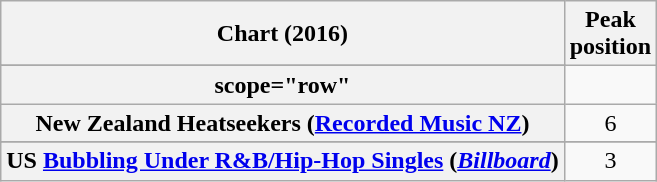<table class="wikitable sortable plainrowheaders" style="text-align:center">
<tr>
<th scope="col">Chart (2016)</th>
<th scope="col">Peak<br> position</th>
</tr>
<tr>
</tr>
<tr>
</tr>
<tr>
</tr>
<tr>
<th>scope="row" </th>
</tr>
<tr>
<th scope="row">New Zealand Heatseekers (<a href='#'>Recorded Music NZ</a>)</th>
<td>6</td>
</tr>
<tr>
</tr>
<tr>
</tr>
<tr>
</tr>
<tr>
<th scope="row">US <a href='#'>Bubbling Under R&B/Hip-Hop Singles</a> (<em><a href='#'>Billboard</a></em>)</th>
<td>3</td>
</tr>
</table>
